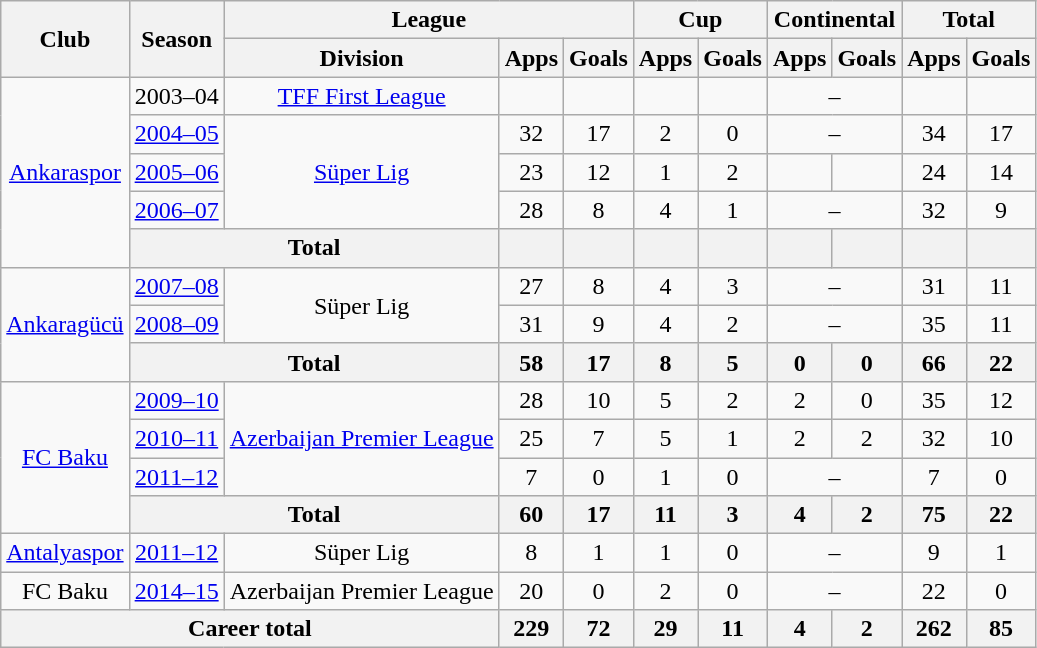<table class="wikitable" style="text-align:center">
<tr>
<th rowspan="2">Club</th>
<th rowspan="2">Season</th>
<th colspan="3">League</th>
<th colspan="2">Cup</th>
<th colspan="2">Continental</th>
<th colspan="2">Total</th>
</tr>
<tr>
<th>Division</th>
<th>Apps</th>
<th>Goals</th>
<th>Apps</th>
<th>Goals</th>
<th>Apps</th>
<th>Goals</th>
<th>Apps</th>
<th>Goals</th>
</tr>
<tr>
<td rowspan="5"><a href='#'>Ankaraspor</a></td>
<td>2003–04</td>
<td><a href='#'>TFF First League</a></td>
<td></td>
<td></td>
<td></td>
<td></td>
<td colspan="2">–</td>
<td></td>
<td></td>
</tr>
<tr>
<td><a href='#'>2004–05</a></td>
<td rowspan="3"><a href='#'>Süper Lig</a></td>
<td>32</td>
<td>17</td>
<td>2</td>
<td>0</td>
<td colspan="2">–</td>
<td>34</td>
<td>17</td>
</tr>
<tr>
<td><a href='#'>2005–06</a></td>
<td>23</td>
<td>12</td>
<td>1</td>
<td>2</td>
<td></td>
<td></td>
<td>24</td>
<td>14</td>
</tr>
<tr>
<td><a href='#'>2006–07</a></td>
<td>28</td>
<td>8</td>
<td>4</td>
<td>1</td>
<td colspan="2">–</td>
<td>32</td>
<td>9</td>
</tr>
<tr>
<th colspan="2">Total</th>
<th></th>
<th></th>
<th></th>
<th></th>
<th></th>
<th></th>
<th></th>
<th></th>
</tr>
<tr>
<td rowspan="3"><a href='#'>Ankaragücü</a></td>
<td><a href='#'>2007–08</a></td>
<td rowspan="2">Süper Lig</td>
<td>27</td>
<td>8</td>
<td>4</td>
<td>3</td>
<td colspan="2">–</td>
<td>31</td>
<td>11</td>
</tr>
<tr>
<td><a href='#'>2008–09</a></td>
<td>31</td>
<td>9</td>
<td>4</td>
<td>2</td>
<td colspan="2">–</td>
<td>35</td>
<td>11</td>
</tr>
<tr>
<th colspan="2">Total</th>
<th>58</th>
<th>17</th>
<th>8</th>
<th>5</th>
<th>0</th>
<th>0</th>
<th>66</th>
<th>22</th>
</tr>
<tr>
<td rowspan="4"><a href='#'>FC Baku</a></td>
<td><a href='#'>2009–10</a></td>
<td rowspan="3"><a href='#'>Azerbaijan Premier League</a></td>
<td>28</td>
<td>10</td>
<td>5</td>
<td>2</td>
<td>2</td>
<td>0</td>
<td>35</td>
<td>12</td>
</tr>
<tr>
<td><a href='#'>2010–11</a></td>
<td>25</td>
<td>7</td>
<td>5</td>
<td>1</td>
<td>2</td>
<td>2</td>
<td>32</td>
<td>10</td>
</tr>
<tr>
<td><a href='#'>2011–12</a></td>
<td>7</td>
<td>0</td>
<td>1</td>
<td>0</td>
<td colspan="2">–</td>
<td>7</td>
<td>0</td>
</tr>
<tr>
<th colspan="2">Total</th>
<th>60</th>
<th>17</th>
<th>11</th>
<th>3</th>
<th>4</th>
<th>2</th>
<th>75</th>
<th>22</th>
</tr>
<tr>
<td><a href='#'>Antalyaspor</a></td>
<td><a href='#'>2011–12</a></td>
<td>Süper Lig</td>
<td>8</td>
<td>1</td>
<td>1</td>
<td>0</td>
<td colspan="2">–</td>
<td>9</td>
<td>1</td>
</tr>
<tr>
<td>FC Baku</td>
<td><a href='#'>2014–15</a></td>
<td>Azerbaijan Premier League</td>
<td>20</td>
<td>0</td>
<td>2</td>
<td>0</td>
<td colspan="2">–</td>
<td>22</td>
<td>0</td>
</tr>
<tr>
<th colspan="3">Career total</th>
<th>229</th>
<th>72</th>
<th>29</th>
<th>11</th>
<th>4</th>
<th>2</th>
<th>262</th>
<th>85</th>
</tr>
</table>
